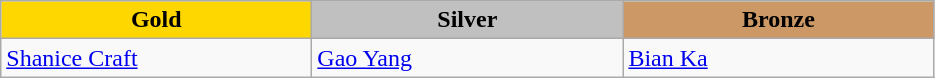<table class="wikitable" style="text-align:left">
<tr align="center">
<td width=200 bgcolor=gold><strong>Gold</strong></td>
<td width=200 bgcolor=silver><strong>Silver</strong></td>
<td width=200 bgcolor=CC9966><strong>Bronze</strong></td>
</tr>
<tr>
<td><a href='#'>Shanice Craft</a><br><em></em></td>
<td><a href='#'>Gao Yang</a><br><em></em></td>
<td><a href='#'>Bian Ka</a><br><em></em></td>
</tr>
</table>
